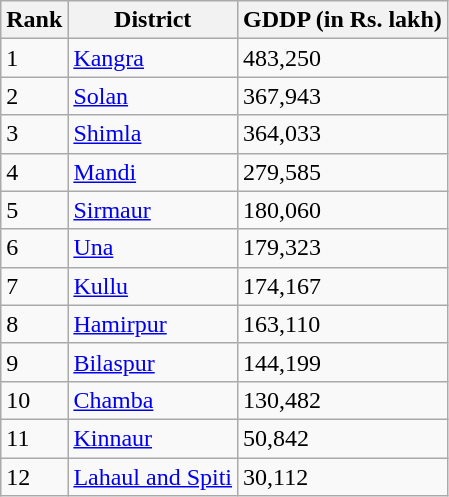<table class="wikitable sortable">
<tr>
<th>Rank</th>
<th>District</th>
<th>GDDP (in Rs. lakh)</th>
</tr>
<tr>
<td>1</td>
<td><a href='#'>Kangra</a></td>
<td>483,250</td>
</tr>
<tr>
<td>2</td>
<td><a href='#'>Solan</a></td>
<td>367,943</td>
</tr>
<tr>
<td>3</td>
<td><a href='#'>Shimla</a></td>
<td>364,033</td>
</tr>
<tr>
<td>4</td>
<td><a href='#'>Mandi</a></td>
<td>279,585</td>
</tr>
<tr>
<td>5</td>
<td><a href='#'>Sirmaur</a></td>
<td>180,060</td>
</tr>
<tr>
<td>6</td>
<td><a href='#'>Una</a></td>
<td>179,323</td>
</tr>
<tr>
<td>7</td>
<td><a href='#'>Kullu</a></td>
<td>174,167</td>
</tr>
<tr>
<td>8</td>
<td><a href='#'>Hamirpur</a></td>
<td>163,110</td>
</tr>
<tr>
<td>9</td>
<td><a href='#'>Bilaspur</a></td>
<td>144,199</td>
</tr>
<tr>
<td>10</td>
<td><a href='#'>Chamba</a></td>
<td>130,482</td>
</tr>
<tr>
<td>11</td>
<td><a href='#'>Kinnaur</a></td>
<td>50,842</td>
</tr>
<tr>
<td>12</td>
<td><a href='#'>Lahaul and Spiti</a></td>
<td>30,112</td>
</tr>
</table>
